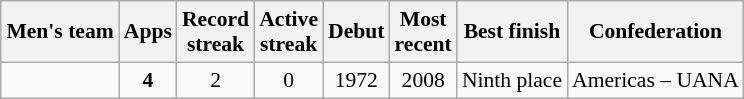<table class="wikitable" style="text-align: center; font-size: 90%; margin-left: 1em;">
<tr>
<th>Men's team</th>
<th>Apps</th>
<th>Record<br>streak</th>
<th>Active<br>streak</th>
<th>Debut</th>
<th>Most<br>recent</th>
<th>Best finish</th>
<th>Confederation</th>
</tr>
<tr>
<td style="text-align: left;"></td>
<td><strong>4</strong></td>
<td>2</td>
<td>0</td>
<td>1972</td>
<td>2008</td>
<td>Ninth place</td>
<td>Americas – UANA</td>
</tr>
</table>
